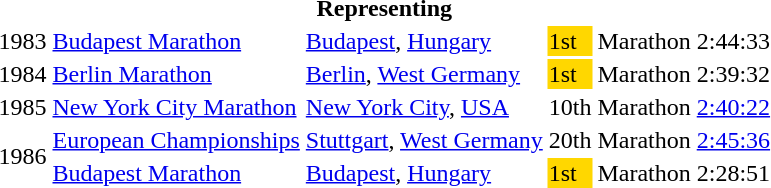<table>
<tr>
<th colspan="6">Representing </th>
</tr>
<tr>
<td>1983</td>
<td><a href='#'>Budapest Marathon</a></td>
<td><a href='#'>Budapest</a>, <a href='#'>Hungary</a></td>
<td bgcolor="gold">1st</td>
<td>Marathon</td>
<td>2:44:33</td>
</tr>
<tr>
<td>1984</td>
<td><a href='#'>Berlin Marathon</a></td>
<td><a href='#'>Berlin</a>, <a href='#'>West Germany</a></td>
<td bgcolor="gold">1st</td>
<td>Marathon</td>
<td>2:39:32</td>
</tr>
<tr>
<td>1985</td>
<td><a href='#'>New York City Marathon</a></td>
<td><a href='#'>New York City</a>, <a href='#'>USA</a></td>
<td>10th</td>
<td>Marathon</td>
<td><a href='#'>2:40:22</a></td>
</tr>
<tr>
<td rowspan=2>1986</td>
<td><a href='#'>European Championships</a></td>
<td><a href='#'>Stuttgart</a>, <a href='#'>West Germany</a></td>
<td>20th</td>
<td>Marathon</td>
<td><a href='#'>2:45:36</a></td>
</tr>
<tr>
<td><a href='#'>Budapest Marathon</a></td>
<td><a href='#'>Budapest</a>, <a href='#'>Hungary</a></td>
<td bgcolor="gold">1st</td>
<td>Marathon</td>
<td>2:28:51</td>
</tr>
<tr>
</tr>
</table>
